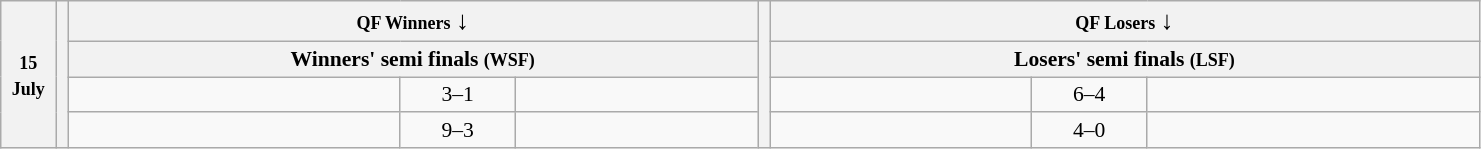<table class="wikitable" style="font-size: 90%;">
<tr>
<th rowspan="4" width=30><small>15<br>July</small></th>
<th rowspan="4" width=1></th>
<th colspan=3><small>QF Winners</small> <big>↓</big></th>
<th rowspan="4" width=1></th>
<th colspan=3><small>QF Losers</small> <big>↓</big></th>
</tr>
<tr>
<th colspan=3>Winners' semi finals <small>(WSF)</small></th>
<th colspan=3>Losers' semi finals <small>(LSF)</small></th>
</tr>
<tr>
<td align="right" width=215></td>
<td align="center" width=70>3–1</td>
<td width=155></td>
<td align="right" width=168></td>
<td align="center" width=70>6–4</td>
<td width=215></td>
</tr>
<tr>
<td align="right"></td>
<td align="center">9–3</td>
<td></td>
<td width="80" align="right"></td>
<td align="center">4–0</td>
<td></td>
</tr>
</table>
